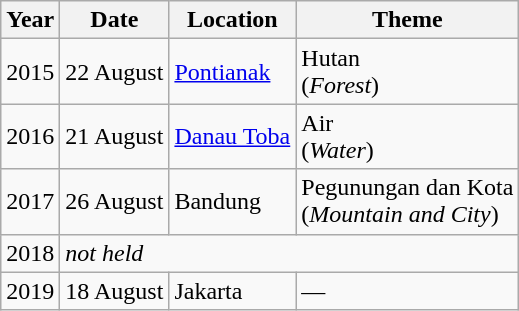<table class="wikitable">
<tr>
<th>Year</th>
<th>Date</th>
<th>Location</th>
<th>Theme</th>
</tr>
<tr>
<td>2015</td>
<td>22 August</td>
<td><a href='#'>Pontianak</a></td>
<td>Hutan<br>(<em>Forest</em>)</td>
</tr>
<tr>
<td>2016</td>
<td>21 August</td>
<td><a href='#'>Danau Toba</a></td>
<td>Air<br>(<em>Water</em>)</td>
</tr>
<tr>
<td>2017</td>
<td>26 August</td>
<td>Bandung</td>
<td>Pegunungan dan Kota<br>(<em>Mountain and City</em>)</td>
</tr>
<tr>
<td>2018</td>
<td colspan=3><em>not held</em></td>
</tr>
<tr>
<td>2019</td>
<td>18 August</td>
<td>Jakarta</td>
<td>—</td>
</tr>
</table>
